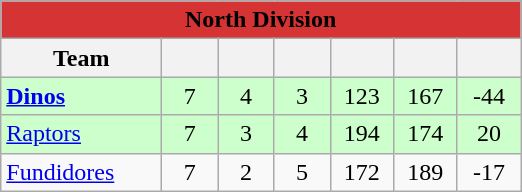<table class="wikitable">
<tr>
<th colspan="11" style="background-color: #d63334;"><span>North Division</span></th>
</tr>
<tr>
<th width=100>Team</th>
<th width=30></th>
<th width=30></th>
<th width=30></th>
<th width=35></th>
<th width=35></th>
<th width=35></th>
</tr>
<tr style="text-align:center;background:#ccffcc;">
<td style="text-align:left;"><strong><a href='#'>Dinos</a></strong></td>
<td>7</td>
<td>4</td>
<td>3</td>
<td>123</td>
<td>167</td>
<td>-44</td>
</tr>
<tr style="text-align:center;background:#ccffcc;">
<td style="text-align:left;"><a href='#'>Raptors</a></td>
<td>7</td>
<td>3</td>
<td>4</td>
<td>194</td>
<td>174</td>
<td>20</td>
</tr>
<tr style="text-align:center;">
<td style="text-align:left;"><a href='#'>Fundidores</a></td>
<td>7</td>
<td>2</td>
<td>5</td>
<td>172</td>
<td>189</td>
<td>-17</td>
</tr>
</table>
